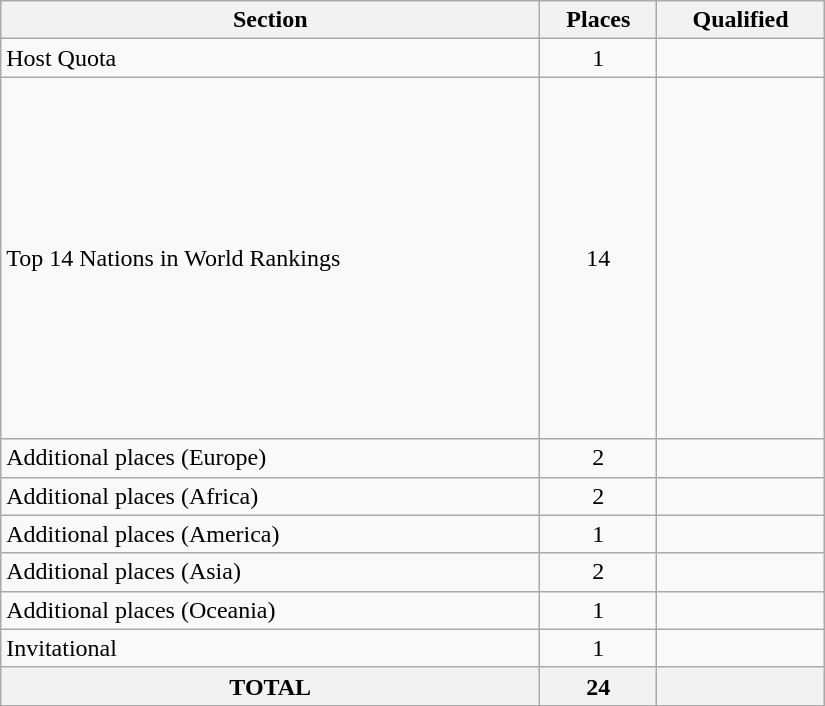<table class="wikitable" width=550>
<tr>
<th>Section</th>
<th>Places</th>
<th>Qualified</th>
</tr>
<tr>
<td>Host Quota</td>
<td align="center">1</td>
<td></td>
</tr>
<tr>
<td>Top 14 Nations in World Rankings</td>
<td align="center">14</td>
<td><br><br><br><br><br><br><br><br><br><br><br><br><br></td>
</tr>
<tr>
<td>Additional places (Europe)</td>
<td align="center">2</td>
<td><br></td>
</tr>
<tr>
<td>Additional places (Africa)</td>
<td align="center">2</td>
<td><br></td>
</tr>
<tr>
<td>Additional places (America)</td>
<td align="center">1</td>
<td></td>
</tr>
<tr>
<td>Additional places (Asia)</td>
<td align="center">2</td>
<td><br></td>
</tr>
<tr>
<td>Additional places (Oceania)</td>
<td align="center">1</td>
<td></td>
</tr>
<tr>
<td>Invitational</td>
<td align="center">1</td>
<td></td>
</tr>
<tr>
<th>TOTAL</th>
<th>24</th>
<th></th>
</tr>
</table>
